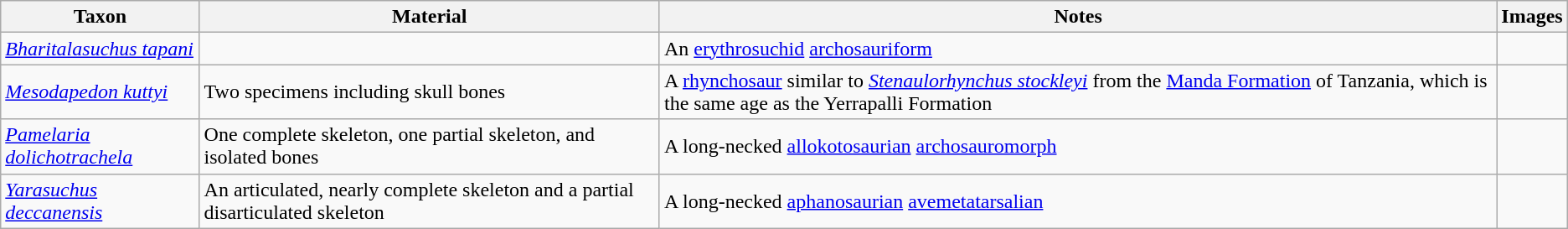<table class="wikitable sortable">
<tr>
<th>Taxon</th>
<th class="unsortable">Material</th>
<th class="unsortable">Notes</th>
<th class="unsortable">Images</th>
</tr>
<tr>
<td><em><a href='#'>Bharitalasuchus tapani</a></em> </td>
<td></td>
<td>An <a href='#'>erythrosuchid</a> <a href='#'>archosauriform</a></td>
<td></td>
</tr>
<tr>
<td><em><a href='#'>Mesodapedon kuttyi</a></em></td>
<td>Two specimens including skull bones</td>
<td>A <a href='#'>rhynchosaur</a> similar to <em><a href='#'>Stenaulorhynchus stockleyi</a></em> from the <a href='#'>Manda Formation</a> of Tanzania, which is the same age as the Yerrapalli Formation</td>
<td></td>
</tr>
<tr>
<td><em><a href='#'>Pamelaria dolichotrachela</a></em></td>
<td>One complete skeleton, one partial skeleton, and isolated bones</td>
<td>A long-necked <a href='#'>allokotosaurian</a> <a href='#'>archosauromorph</a></td>
<td></td>
</tr>
<tr>
<td><em><a href='#'>Yarasuchus deccanensis</a></em></td>
<td>An articulated, nearly complete skeleton and a partial disarticulated skeleton</td>
<td>A long-necked <a href='#'>aphanosaurian</a> <a href='#'>avemetatarsalian</a></td>
<td></td>
</tr>
</table>
